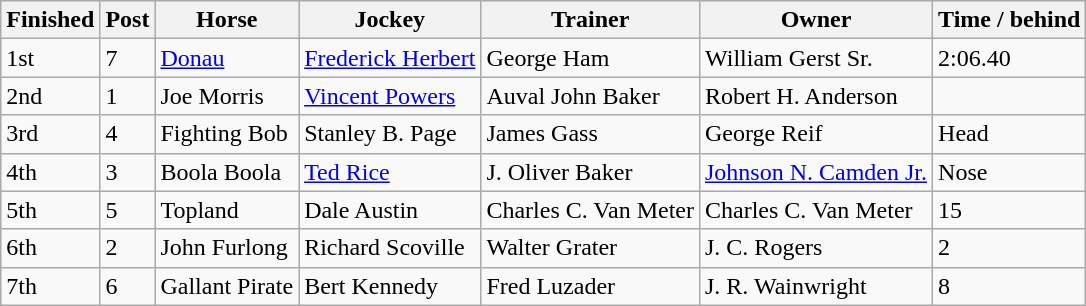<table class="wikitable">
<tr>
<th>Finished</th>
<th>Post</th>
<th>Horse</th>
<th>Jockey</th>
<th>Trainer</th>
<th>Owner</th>
<th>Time / behind</th>
</tr>
<tr>
<td>1st</td>
<td>7</td>
<td><a href='#'>Donau</a></td>
<td><a href='#'>Frederick Herbert</a></td>
<td>George Ham</td>
<td>William Gerst Sr.</td>
<td>2:06.40</td>
</tr>
<tr>
<td>2nd</td>
<td>1</td>
<td>Joe Morris</td>
<td><a href='#'>Vincent Powers</a></td>
<td>Auval John Baker</td>
<td>Robert H. Anderson</td>
<td></td>
</tr>
<tr>
<td>3rd</td>
<td>4</td>
<td>Fighting Bob</td>
<td>Stanley B. Page</td>
<td>James Gass</td>
<td>George Reif</td>
<td>Head</td>
</tr>
<tr>
<td>4th</td>
<td>3</td>
<td>Boola Boola</td>
<td><a href='#'>Ted Rice</a></td>
<td>J. Oliver Baker</td>
<td><a href='#'>Johnson N. Camden Jr.</a></td>
<td>Nose</td>
</tr>
<tr>
<td>5th</td>
<td>5</td>
<td>Topland</td>
<td>Dale Austin</td>
<td>Charles C. Van Meter</td>
<td>Charles C. Van Meter</td>
<td>15</td>
</tr>
<tr>
<td>6th</td>
<td>2</td>
<td>John Furlong</td>
<td>Richard Scoville</td>
<td>Walter Grater</td>
<td>J. C. Rogers</td>
<td>2</td>
</tr>
<tr>
<td>7th</td>
<td>6</td>
<td>Gallant Pirate</td>
<td>Bert Kennedy</td>
<td>Fred Luzader</td>
<td>J. R. Wainwright</td>
<td>8</td>
</tr>
</table>
